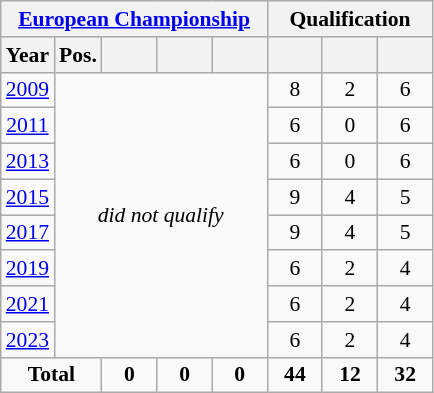<table class="wikitable" style="text-align: center;font-size:90%;">
<tr>
<th colspan=5><a href='#'>European Championship</a></th>
<th colspan=3>Qualification</th>
</tr>
<tr>
<th>Year</th>
<th>Pos.</th>
<th width=30></th>
<th width=30></th>
<th width=30></th>
<th width=30></th>
<th width=30></th>
<th width=30></th>
</tr>
<tr>
<td> <a href='#'>2009</a></td>
<td colspan=4 rowspan=8><em>did not qualify</em></td>
<td>8</td>
<td>2</td>
<td>6</td>
</tr>
<tr>
<td>  <a href='#'>2011</a></td>
<td>6</td>
<td>0</td>
<td>6</td>
</tr>
<tr>
<td>  <a href='#'>2013</a></td>
<td>6</td>
<td>0</td>
<td>6</td>
</tr>
<tr>
<td>  <a href='#'>2015</a></td>
<td>9</td>
<td>4</td>
<td>5</td>
</tr>
<tr>
<td>  <a href='#'>2017</a></td>
<td>9</td>
<td>4</td>
<td>5</td>
</tr>
<tr>
<td>    <a href='#'>2019</a></td>
<td>6</td>
<td>2</td>
<td>4</td>
</tr>
<tr>
<td>    <a href='#'>2021</a></td>
<td>6</td>
<td>2</td>
<td>4</td>
</tr>
<tr>
<td>    <a href='#'>2023</a></td>
<td>6</td>
<td>2</td>
<td>4</td>
</tr>
<tr>
<td colspan=2><strong>Total</strong></td>
<td><strong>0</strong></td>
<td><strong>0</strong></td>
<td><strong>0</strong></td>
<td><strong>44</strong></td>
<td><strong>12</strong></td>
<td><strong>32</strong></td>
</tr>
</table>
